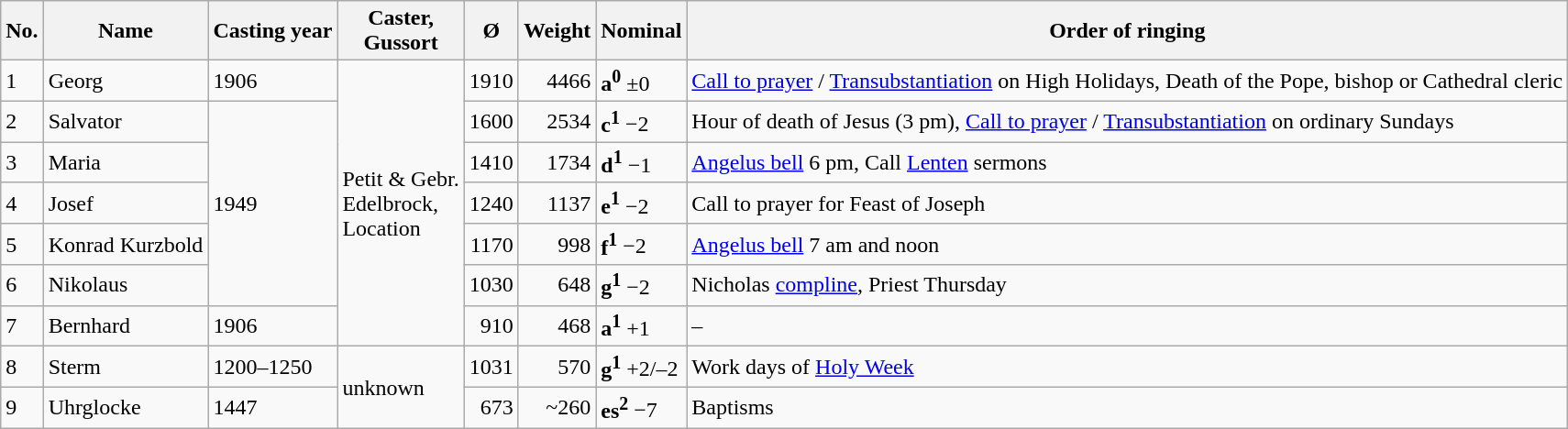<table class="wikitable">
<tr>
<th>No.</th>
<th>Name</th>
<th>Casting year</th>
<th>Caster, <br>Gussort</th>
<th>Ø <br></th>
<th>Weight <br></th>
<th>Nominal <br></th>
<th>Order of ringing<br></th>
</tr>
<tr ---->
<td>1</td>
<td>Georg</td>
<td>1906</td>
<td rowspan="7">Petit & Gebr. <br>Edelbrock, <br>Location</td>
<td align="right">1910</td>
<td align="right">4466</td>
<td><strong>a<sup>0</sup></strong> ±0</td>
<td><a href='#'>Call to prayer</a> / <a href='#'>Transubstantiation</a> on High Holidays, Death of the Pope, bishop or Cathedral cleric</td>
</tr>
<tr ---->
<td>2</td>
<td>Salvator</td>
<td rowspan="5">1949</td>
<td align="right">1600</td>
<td align="right">2534</td>
<td><strong>c<sup>1</sup></strong> −2</td>
<td>Hour of death of Jesus (3 pm), <a href='#'>Call to prayer</a> / <a href='#'>Transubstantiation</a> on ordinary Sundays</td>
</tr>
<tr ---->
<td>3</td>
<td>Maria</td>
<td align="right">1410</td>
<td align="right">1734</td>
<td><strong>d<sup>1</sup></strong> −1</td>
<td><a href='#'>Angelus bell</a> 6 pm, Call <a href='#'>Lenten</a> sermons</td>
</tr>
<tr ---->
<td>4</td>
<td>Josef</td>
<td align="right">1240</td>
<td align="right">1137</td>
<td><strong>e<sup>1</sup></strong> −2</td>
<td>Call to prayer for Feast of Joseph</td>
</tr>
<tr ---->
<td>5</td>
<td>Konrad Kurzbold</td>
<td align="right">1170</td>
<td align="right">998</td>
<td><strong>f<sup>1</sup></strong> −2</td>
<td><a href='#'>Angelus bell</a> 7 am and noon</td>
</tr>
<tr ---->
<td>6</td>
<td>Nikolaus</td>
<td align="right">1030</td>
<td align="right">648</td>
<td><strong>g<sup>1</sup></strong> −2</td>
<td>Nicholas <a href='#'>compline</a>, Priest Thursday</td>
</tr>
<tr ---->
<td>7</td>
<td>Bernhard</td>
<td>1906</td>
<td align="right">910</td>
<td align="right">468</td>
<td><strong>a<sup>1</sup></strong> +1</td>
<td>–</td>
</tr>
<tr ---->
<td>8</td>
<td>Sterm</td>
<td>1200–1250</td>
<td rowspan="2">unknown</td>
<td align="right">1031</td>
<td align="right">570</td>
<td><strong>g<sup>1</sup></strong> +2/–2</td>
<td>Work days of <a href='#'>Holy Week</a></td>
</tr>
<tr ---->
<td>9</td>
<td>Uhrglocke</td>
<td>1447</td>
<td align="right">673</td>
<td align="right">~260</td>
<td><strong>es<sup>2</sup></strong> −7</td>
<td>Baptisms</td>
</tr>
</table>
